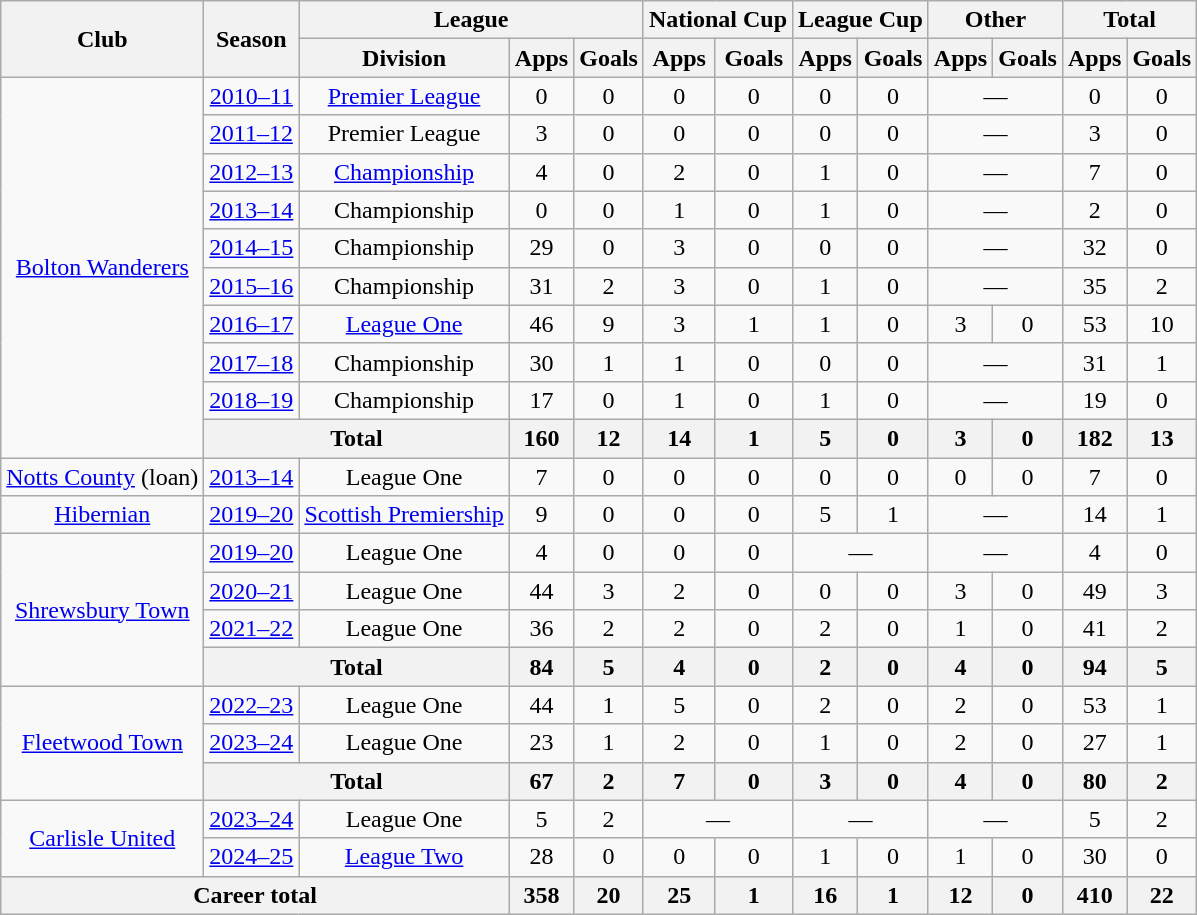<table class=wikitable style=text-align:center>
<tr>
<th rowspan=2>Club</th>
<th rowspan=2>Season</th>
<th colspan=3>League</th>
<th colspan=2>National Cup</th>
<th colspan=2>League Cup</th>
<th colspan=2>Other</th>
<th colspan=2>Total</th>
</tr>
<tr>
<th>Division</th>
<th>Apps</th>
<th>Goals</th>
<th>Apps</th>
<th>Goals</th>
<th>Apps</th>
<th>Goals</th>
<th>Apps</th>
<th>Goals</th>
<th>Apps</th>
<th>Goals</th>
</tr>
<tr>
<td rowspan=10><a href='#'>Bolton Wanderers</a></td>
<td><a href='#'>2010–11</a></td>
<td><a href='#'>Premier League</a></td>
<td>0</td>
<td>0</td>
<td>0</td>
<td>0</td>
<td>0</td>
<td>0</td>
<td colspan=2>—</td>
<td>0</td>
<td>0</td>
</tr>
<tr>
<td><a href='#'>2011–12</a></td>
<td>Premier League</td>
<td>3</td>
<td>0</td>
<td>0</td>
<td>0</td>
<td>0</td>
<td>0</td>
<td colspan=2>—</td>
<td>3</td>
<td>0</td>
</tr>
<tr>
<td><a href='#'>2012–13</a></td>
<td><a href='#'>Championship</a></td>
<td>4</td>
<td>0</td>
<td>2</td>
<td>0</td>
<td>1</td>
<td>0</td>
<td colspan=2>—</td>
<td>7</td>
<td>0</td>
</tr>
<tr>
<td><a href='#'>2013–14</a></td>
<td>Championship</td>
<td>0</td>
<td>0</td>
<td>1</td>
<td>0</td>
<td>1</td>
<td>0</td>
<td colspan=2>—</td>
<td>2</td>
<td>0</td>
</tr>
<tr>
<td><a href='#'>2014–15</a></td>
<td>Championship</td>
<td>29</td>
<td>0</td>
<td>3</td>
<td>0</td>
<td>0</td>
<td>0</td>
<td colspan=2>—</td>
<td>32</td>
<td>0</td>
</tr>
<tr>
<td><a href='#'>2015–16</a></td>
<td>Championship</td>
<td>31</td>
<td>2</td>
<td>3</td>
<td>0</td>
<td>1</td>
<td>0</td>
<td colspan=2>—</td>
<td>35</td>
<td>2</td>
</tr>
<tr>
<td><a href='#'>2016–17</a></td>
<td><a href='#'>League One</a></td>
<td>46</td>
<td>9</td>
<td>3</td>
<td>1</td>
<td>1</td>
<td>0</td>
<td>3</td>
<td>0</td>
<td>53</td>
<td>10</td>
</tr>
<tr>
<td><a href='#'>2017–18</a></td>
<td>Championship</td>
<td>30</td>
<td>1</td>
<td>1</td>
<td>0</td>
<td>0</td>
<td>0</td>
<td colspan=2>—</td>
<td>31</td>
<td>1</td>
</tr>
<tr>
<td><a href='#'>2018–19</a></td>
<td>Championship</td>
<td>17</td>
<td>0</td>
<td>1</td>
<td>0</td>
<td>1</td>
<td>0</td>
<td colspan=2>—</td>
<td>19</td>
<td>0</td>
</tr>
<tr>
<th colspan=2>Total</th>
<th>160</th>
<th>12</th>
<th>14</th>
<th>1</th>
<th>5</th>
<th>0</th>
<th>3</th>
<th>0</th>
<th>182</th>
<th>13</th>
</tr>
<tr>
<td><a href='#'>Notts County</a> (loan)</td>
<td><a href='#'>2013–14</a></td>
<td>League One</td>
<td>7</td>
<td>0</td>
<td>0</td>
<td>0</td>
<td>0</td>
<td>0</td>
<td>0</td>
<td>0</td>
<td>7</td>
<td>0</td>
</tr>
<tr>
<td><a href='#'>Hibernian</a></td>
<td><a href='#'>2019–20</a></td>
<td><a href='#'>Scottish Premiership</a></td>
<td>9</td>
<td>0</td>
<td>0</td>
<td>0</td>
<td>5</td>
<td>1</td>
<td colspan=2>—</td>
<td>14</td>
<td>1</td>
</tr>
<tr>
<td rowspan=4><a href='#'>Shrewsbury Town</a></td>
<td><a href='#'>2019–20</a></td>
<td>League One</td>
<td>4</td>
<td>0</td>
<td>0</td>
<td>0</td>
<td colspan=2>—</td>
<td colspan=2>—</td>
<td>4</td>
<td>0</td>
</tr>
<tr>
<td><a href='#'>2020–21</a></td>
<td>League One</td>
<td>44</td>
<td>3</td>
<td>2</td>
<td>0</td>
<td>0</td>
<td>0</td>
<td>3</td>
<td>0</td>
<td>49</td>
<td>3</td>
</tr>
<tr>
<td><a href='#'>2021–22</a></td>
<td>League One</td>
<td>36</td>
<td>2</td>
<td>2</td>
<td>0</td>
<td>2</td>
<td>0</td>
<td>1</td>
<td>0</td>
<td>41</td>
<td>2</td>
</tr>
<tr>
<th colspan=2>Total</th>
<th>84</th>
<th>5</th>
<th>4</th>
<th>0</th>
<th>2</th>
<th>0</th>
<th>4</th>
<th>0</th>
<th>94</th>
<th>5</th>
</tr>
<tr>
<td rowspan="3"><a href='#'>Fleetwood Town</a></td>
<td><a href='#'>2022–23</a></td>
<td>League One</td>
<td>44</td>
<td>1</td>
<td>5</td>
<td>0</td>
<td>2</td>
<td>0</td>
<td>2</td>
<td>0</td>
<td>53</td>
<td>1</td>
</tr>
<tr>
<td><a href='#'>2023–24</a></td>
<td>League One</td>
<td>23</td>
<td>1</td>
<td>2</td>
<td>0</td>
<td>1</td>
<td>0</td>
<td>2</td>
<td>0</td>
<td>27</td>
<td>1</td>
</tr>
<tr>
<th colspan="2">Total</th>
<th>67</th>
<th>2</th>
<th>7</th>
<th>0</th>
<th>3</th>
<th>0</th>
<th>4</th>
<th>0</th>
<th>80</th>
<th>2</th>
</tr>
<tr>
<td rowspan="2"><a href='#'>Carlisle United</a></td>
<td><a href='#'>2023–24</a></td>
<td>League One</td>
<td>5</td>
<td>2</td>
<td colspan="2">—</td>
<td colspan="2">—</td>
<td colspan="2">—</td>
<td>5</td>
<td>2</td>
</tr>
<tr>
<td><a href='#'>2024–25</a></td>
<td><a href='#'>League Two</a></td>
<td>28</td>
<td>0</td>
<td>0</td>
<td>0</td>
<td>1</td>
<td>0</td>
<td>1</td>
<td>0</td>
<td>30</td>
<td>0</td>
</tr>
<tr>
<th colspan="3">Career total</th>
<th>358</th>
<th>20</th>
<th>25</th>
<th>1</th>
<th>16</th>
<th>1</th>
<th>12</th>
<th>0</th>
<th>410</th>
<th>22</th>
</tr>
</table>
